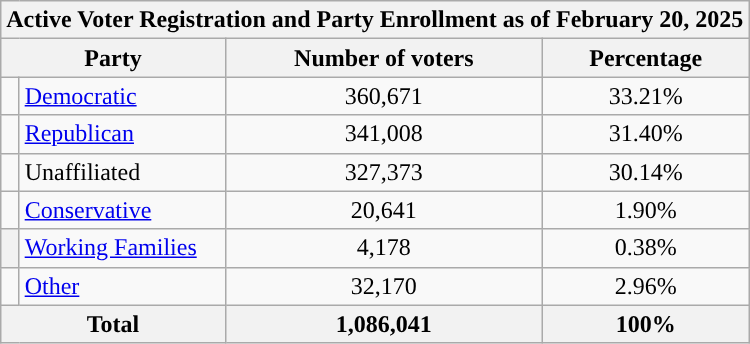<table class=wikitable>
<tr>
<th colspan = 6>Active Voter Registration and Party Enrollment as of February 20, 2025</th>
</tr>
<tr>
<th colspan = 2>Party</th>
<th>Number of voters</th>
<th>Percentage</th>
</tr>
<tr>
<td></td>
<td><a href='#'>Democratic</a></td>
<td style="text-align:center;">360,671</td>
<td style="text-align:center;">33.21%</td>
</tr>
<tr>
<td></td>
<td><a href='#'>Republican</a></td>
<td style="text-align:center;">341,008</td>
<td style="text-align:center;">31.40%</td>
</tr>
<tr>
<td></td>
<td>Unaffiliated</td>
<td style="text-align:center;">327,373</td>
<td style="text-align:center;">30.14%</td>
</tr>
<tr>
<td></td>
<td><a href='#'>Conservative</a></td>
<td style="text-align:center;">20,641</td>
<td style="text-align:center;">1.90%</td>
</tr>
<tr>
<th style="background:"></th>
<td style="width: 130px"><a href='#'>Working Families</a></td>
<td style="text-align:center;">4,178</td>
<td style="text-align:center;">0.38%</td>
</tr>
<tr>
<td></td>
<td><a href='#'>Other</a></td>
<td align=center>32,170</td>
<td align=center>2.96%</td>
</tr>
<tr>
<th colspan = 2>Total</th>
<th style="text-align:center;">1,086,041</th>
<th style="text-align:center;">100%</th>
</tr>
</table>
